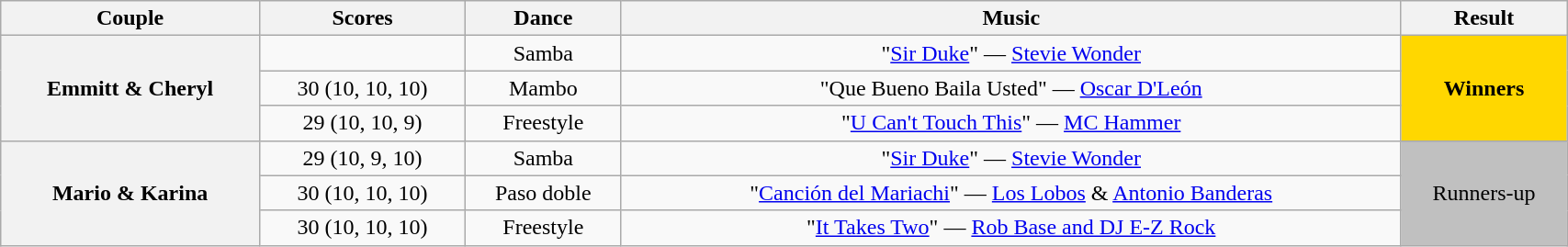<table class="wikitable sortable" style="text-align:center; width:90%">
<tr>
<th scope="col">Couple</th>
<th scope="col">Scores</th>
<th scope="col" class="unsortable">Dance</th>
<th scope="col" class="unsortable">Music</th>
<th scope="col" class="unsortable">Result</th>
</tr>
<tr>
<th scope="row" rowspan="3">Emmitt & Cheryl</th>
<td></td>
<td>Samba</td>
<td>"<a href='#'>Sir Duke</a>" — <a href='#'>Stevie Wonder</a></td>
<td rowspan="3" bgcolor=gold><strong>Winners</strong></td>
</tr>
<tr>
<td>30 (10, 10, 10)</td>
<td>Mambo</td>
<td>"Que Bueno Baila Usted" — <a href='#'>Oscar D'León</a></td>
</tr>
<tr>
<td>29 (10, 10, 9)</td>
<td>Freestyle</td>
<td>"<a href='#'>U Can't Touch This</a>" — <a href='#'>MC Hammer</a></td>
</tr>
<tr>
<th scope="row" rowspan="3">Mario & Karina</th>
<td>29 (10, 9, 10)</td>
<td>Samba</td>
<td>"<a href='#'>Sir Duke</a>" — <a href='#'>Stevie Wonder</a></td>
<td rowspan="3" bgcolor=silver>Runners-up</td>
</tr>
<tr>
<td>30 (10, 10, 10)</td>
<td>Paso doble</td>
<td>"<a href='#'>Canción del Mariachi</a>" — <a href='#'>Los Lobos</a> & <a href='#'>Antonio Banderas</a></td>
</tr>
<tr>
<td>30 (10, 10, 10)</td>
<td>Freestyle</td>
<td>"<a href='#'>It Takes Two</a>" — <a href='#'>Rob Base and DJ E-Z Rock</a></td>
</tr>
</table>
